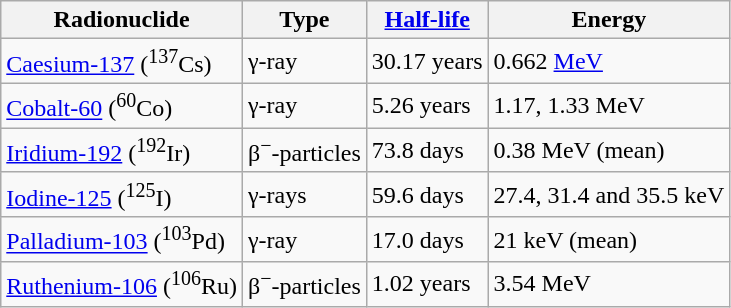<table class="wikitable">
<tr>
<th>Radionuclide</th>
<th>Type</th>
<th><a href='#'>Half-life</a></th>
<th>Energy</th>
</tr>
<tr>
<td><a href='#'>Caesium-137</a> (<sup>137</sup>Cs)</td>
<td>γ-ray</td>
<td>30.17 years</td>
<td>0.662 <a href='#'>MeV</a></td>
</tr>
<tr>
<td><a href='#'>Cobalt-60</a> (<sup>60</sup>Co)</td>
<td>γ-ray</td>
<td>5.26 years</td>
<td>1.17, 1.33 MeV</td>
</tr>
<tr>
<td><a href='#'>Iridium-192</a> (<sup>192</sup>Ir)</td>
<td>β<sup>−</sup>-particles</td>
<td>73.8 days</td>
<td>0.38 MeV (mean)</td>
</tr>
<tr>
<td><a href='#'>Iodine-125</a> (<sup>125</sup>I)</td>
<td>γ-rays</td>
<td>59.6 days</td>
<td>27.4, 31.4 and 35.5 keV</td>
</tr>
<tr>
<td><a href='#'>Palladium-103</a> (<sup>103</sup>Pd)</td>
<td>γ-ray</td>
<td>17.0 days</td>
<td>21 keV (mean)</td>
</tr>
<tr>
<td><a href='#'>Ruthenium-106</a> (<sup>106</sup>Ru)</td>
<td>β<sup>−</sup>-particles</td>
<td>1.02 years</td>
<td>3.54 MeV</td>
</tr>
</table>
